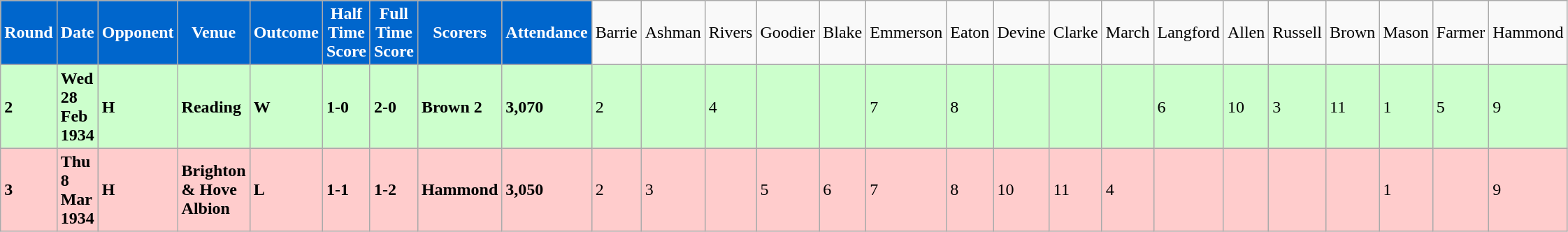<table class="wikitable">
<tr>
<th ! style="background:#0066CC; color:#FFFFFF; text-align:center;">Round</th>
<th ! style="background:#0066CC; color:#FFFFFF; text-align:center;">Date</th>
<th ! style="background:#0066CC; color:#FFFFFF; text-align:center;">Opponent</th>
<th ! style="background:#0066CC; color:#FFFFFF; text-align:center;">Venue</th>
<th ! style="background:#0066CC; color:#FFFFFF; text-align:center;">Outcome</th>
<th ! style="background:#0066CC; color:#FFFFFF; text-align:center;">Half Time Score</th>
<th ! style="background:#0066CC; color:#FFFFFF; text-align:center;">Full Time Score</th>
<th ! style="background:#0066CC; color:#FFFFFF; text-align:center;">Scorers</th>
<th ! style="background:#0066CC; color:#FFFFFF; text-align:center;">Attendance</th>
<td>Barrie</td>
<td>Ashman</td>
<td>Rivers</td>
<td>Goodier</td>
<td>Blake</td>
<td>Emmerson</td>
<td>Eaton</td>
<td>Devine</td>
<td>Clarke</td>
<td>March</td>
<td>Langford</td>
<td>Allen</td>
<td>Russell</td>
<td>Brown</td>
<td>Mason</td>
<td>Farmer</td>
<td>Hammond</td>
</tr>
<tr bgcolor="#CCFFCC">
<td><strong>2</strong></td>
<td><strong>Wed 28 Feb 1934</strong></td>
<td><strong>H</strong></td>
<td><strong>Reading</strong></td>
<td><strong>W</strong></td>
<td><strong>1-0</strong></td>
<td><strong>2-0</strong></td>
<td><strong>Brown 2</strong></td>
<td><strong>3,070</strong></td>
<td>2</td>
<td></td>
<td>4</td>
<td></td>
<td></td>
<td>7</td>
<td>8</td>
<td></td>
<td></td>
<td></td>
<td>6</td>
<td>10</td>
<td>3</td>
<td>11</td>
<td>1</td>
<td>5</td>
<td>9</td>
</tr>
<tr bgcolor="#FFCCCC">
<td><strong>3</strong></td>
<td><strong>Thu 8 Mar 1934</strong></td>
<td><strong>H</strong></td>
<td><strong>Brighton & Hove Albion</strong></td>
<td><strong>L</strong></td>
<td><strong>1-1</strong></td>
<td><strong>1-2</strong></td>
<td><strong>Hammond</strong></td>
<td><strong>3,050</strong></td>
<td>2</td>
<td>3</td>
<td></td>
<td>5</td>
<td>6</td>
<td>7</td>
<td>8</td>
<td>10</td>
<td>11</td>
<td>4</td>
<td></td>
<td></td>
<td></td>
<td></td>
<td>1</td>
<td></td>
<td>9</td>
</tr>
</table>
